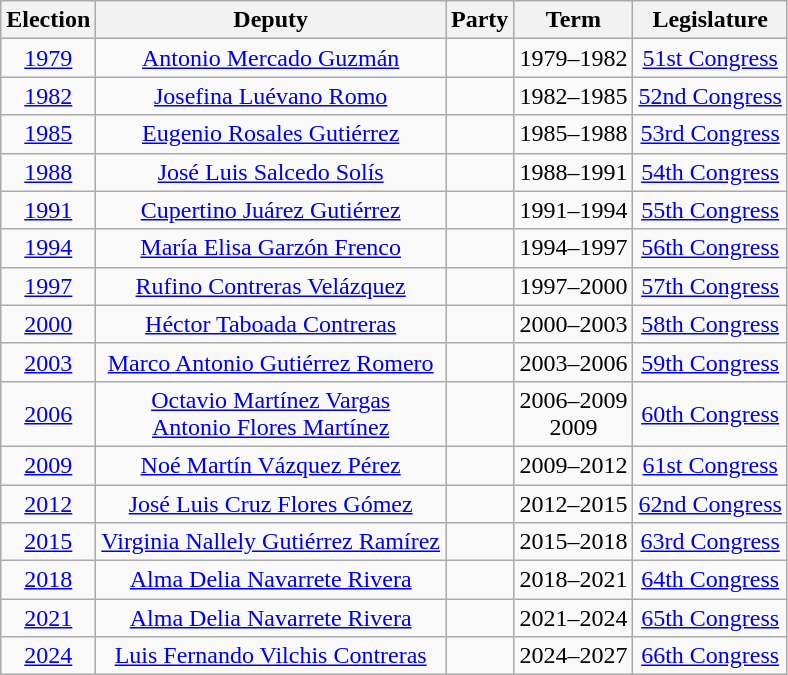<table class="wikitable sortable" style="text-align: center">
<tr>
<th>Election</th>
<th class="unsortable">Deputy</th>
<th class="unsortable">Party</th>
<th class="unsortable">Term</th>
<th class="unsortable">Legislature</th>
</tr>
<tr>
<td><a href='#'>1979</a></td>
<td><a href='#'>Antonio Mercado Guzmán</a></td>
<td></td>
<td>1979–1982</td>
<td><a href='#'>51st Congress</a></td>
</tr>
<tr>
<td><a href='#'>1982</a></td>
<td><a href='#'>Josefina Luévano Romo</a></td>
<td></td>
<td>1982–1985</td>
<td><a href='#'>52nd Congress</a></td>
</tr>
<tr>
<td><a href='#'>1985</a></td>
<td><a href='#'>Eugenio Rosales Gutiérrez</a></td>
<td></td>
<td>1985–1988</td>
<td><a href='#'>53rd Congress</a></td>
</tr>
<tr>
<td><a href='#'>1988</a></td>
<td><a href='#'>José Luis Salcedo Solís</a></td>
<td></td>
<td>1988–1991</td>
<td><a href='#'>54th Congress</a></td>
</tr>
<tr>
<td><a href='#'>1991</a></td>
<td><a href='#'>Cupertino Juárez Gutiérrez</a></td>
<td></td>
<td>1991–1994</td>
<td><a href='#'>55th Congress</a></td>
</tr>
<tr>
<td><a href='#'>1994</a></td>
<td><a href='#'>María Elisa Garzón Frenco</a></td>
<td></td>
<td>1994–1997</td>
<td><a href='#'>56th Congress</a></td>
</tr>
<tr>
<td><a href='#'>1997</a></td>
<td><a href='#'>Rufino Contreras Velázquez</a></td>
<td></td>
<td>1997–2000</td>
<td><a href='#'>57th Congress</a></td>
</tr>
<tr>
<td><a href='#'>2000</a></td>
<td><a href='#'>Héctor Taboada Contreras</a></td>
<td></td>
<td>2000–2003</td>
<td><a href='#'>58th Congress</a></td>
</tr>
<tr>
<td><a href='#'>2003</a></td>
<td><a href='#'>Marco Antonio Gutiérrez Romero</a></td>
<td></td>
<td>2003–2006</td>
<td><a href='#'>59th Congress</a></td>
</tr>
<tr>
<td><a href='#'>2006</a></td>
<td><a href='#'>Octavio Martínez Vargas</a><br><a href='#'>Antonio Flores Martínez</a></td>
<td></td>
<td>2006–2009<br>2009</td>
<td><a href='#'>60th Congress</a></td>
</tr>
<tr>
<td><a href='#'>2009</a></td>
<td><a href='#'>Noé Martín Vázquez Pérez</a></td>
<td></td>
<td>2009–2012</td>
<td><a href='#'>61st Congress</a></td>
</tr>
<tr>
<td><a href='#'>2012</a></td>
<td><a href='#'>José Luis Cruz Flores Gómez</a></td>
<td></td>
<td>2012–2015</td>
<td><a href='#'>62nd Congress</a></td>
</tr>
<tr>
<td><a href='#'>2015</a></td>
<td><a href='#'>Virginia Nallely Gutiérrez Ramírez</a></td>
<td></td>
<td>2015–2018</td>
<td><a href='#'>63rd Congress</a></td>
</tr>
<tr>
<td><a href='#'>2018</a></td>
<td><a href='#'>Alma Delia Navarrete Rivera</a></td>
<td></td>
<td>2018–2021</td>
<td><a href='#'>64th Congress</a></td>
</tr>
<tr>
<td><a href='#'>2021</a></td>
<td><a href='#'>Alma Delia Navarrete Rivera</a></td>
<td></td>
<td>2021–2024</td>
<td><a href='#'>65th Congress</a></td>
</tr>
<tr>
<td><a href='#'>2024</a></td>
<td><a href='#'>Luis Fernando Vilchis Contreras</a></td>
<td> </td>
<td>2024–2027</td>
<td><a href='#'>66th Congress</a></td>
</tr>
</table>
